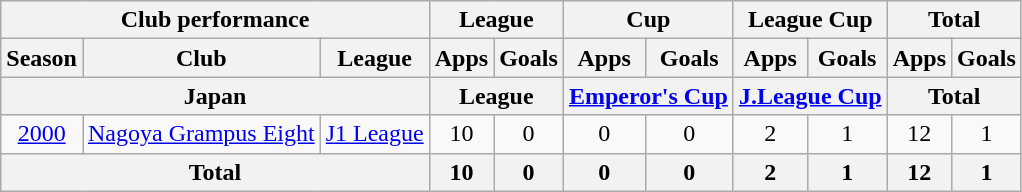<table class="wikitable" style="text-align:center;">
<tr>
<th colspan=3>Club performance</th>
<th colspan=2>League</th>
<th colspan=2>Cup</th>
<th colspan=2>League Cup</th>
<th colspan=2>Total</th>
</tr>
<tr>
<th>Season</th>
<th>Club</th>
<th>League</th>
<th>Apps</th>
<th>Goals</th>
<th>Apps</th>
<th>Goals</th>
<th>Apps</th>
<th>Goals</th>
<th>Apps</th>
<th>Goals</th>
</tr>
<tr>
<th colspan=3>Japan</th>
<th colspan=2>League</th>
<th colspan=2><a href='#'>Emperor's Cup</a></th>
<th colspan=2><a href='#'>J.League Cup</a></th>
<th colspan=2>Total</th>
</tr>
<tr>
<td><a href='#'>2000</a></td>
<td><a href='#'>Nagoya Grampus Eight</a></td>
<td><a href='#'>J1 League</a></td>
<td>10</td>
<td>0</td>
<td>0</td>
<td>0</td>
<td>2</td>
<td>1</td>
<td>12</td>
<td>1</td>
</tr>
<tr>
<th colspan=3>Total</th>
<th>10</th>
<th>0</th>
<th>0</th>
<th>0</th>
<th>2</th>
<th>1</th>
<th>12</th>
<th>1</th>
</tr>
</table>
